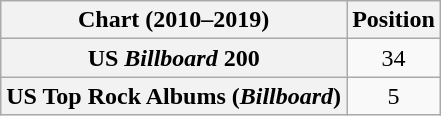<table class="wikitable plainrowheaders" style="text-align:center">
<tr>
<th scope="col">Chart (2010–2019)</th>
<th scope="col">Position</th>
</tr>
<tr>
<th scope="row">US <em>Billboard</em> 200</th>
<td>34</td>
</tr>
<tr>
<th scope="row">US Top Rock Albums (<em>Billboard</em>)</th>
<td>5</td>
</tr>
</table>
